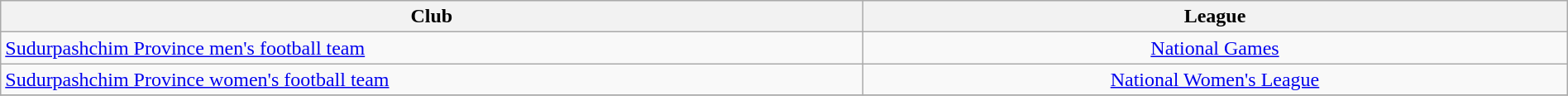<table class="wikitable sortable" width="100%">
<tr>
<th !width="55%">Club</th>
<th width="45%">League</th>
</tr>
<tr>
<td><a href='#'>Sudurpashchim Province men's football team</a></td>
<td align="center"><a href='#'>National Games</a></td>
</tr>
<tr>
<td><a href='#'>Sudurpashchim Province women's football team</a></td>
<td align="center"><a href='#'>National Women's League</a></td>
</tr>
<tr>
</tr>
</table>
